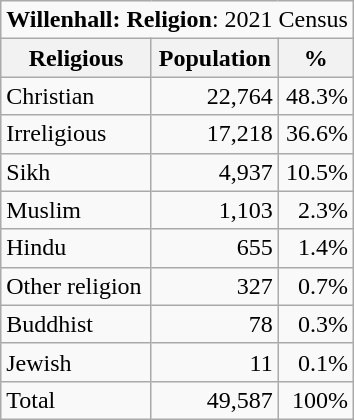<table class="wikitable">
<tr>
<td colspan="14" style="text-align:right;"><strong>Willenhall: Religion</strong>: 2021 Census</td>
</tr>
<tr>
<th>Religious</th>
<th>Population</th>
<th>%</th>
</tr>
<tr>
<td>Christian</td>
<td style="text-align:right;">22,764</td>
<td style="text-align:right;">48.3%</td>
</tr>
<tr>
<td>Irreligious</td>
<td style="text-align:right;">17,218</td>
<td style="text-align:right;">36.6%</td>
</tr>
<tr>
<td>Sikh</td>
<td style="text-align:right;">4,937</td>
<td style="text-align:right;">10.5%</td>
</tr>
<tr>
<td>Muslim</td>
<td style="text-align:right;">1,103</td>
<td style="text-align:right;">2.3%</td>
</tr>
<tr>
<td>Hindu</td>
<td style="text-align:right;">655</td>
<td style="text-align:right;">1.4%</td>
</tr>
<tr>
<td>Other religion</td>
<td style="text-align:right;">327</td>
<td style="text-align:right;">0.7%</td>
</tr>
<tr>
<td>Buddhist</td>
<td style="text-align:right;">78</td>
<td style="text-align:right;">0.3%</td>
</tr>
<tr>
<td>Jewish</td>
<td style="text-align:right;">11</td>
<td style="text-align:right;">0.1%</td>
</tr>
<tr>
<td>Total</td>
<td style="text-align:right;">49,587</td>
<td style="text-align:right;">100%</td>
</tr>
</table>
